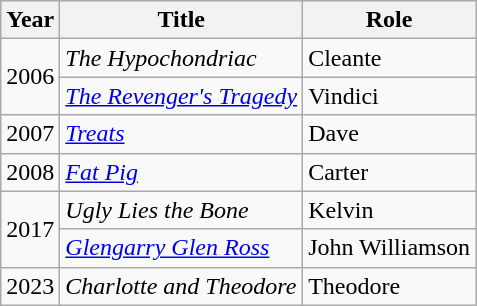<table class="wikitable sortable">
<tr>
<th>Year</th>
<th>Title</th>
<th>Role</th>
</tr>
<tr>
<td rowspan="2">2006</td>
<td><em>The Hypochondriac</em></td>
<td>Cleante</td>
</tr>
<tr>
<td><em><a href='#'>The Revenger's Tragedy</a></em></td>
<td>Vindici</td>
</tr>
<tr>
<td>2007</td>
<td><em><a href='#'>Treats</a></em></td>
<td>Dave</td>
</tr>
<tr>
<td>2008</td>
<td><em><a href='#'>Fat Pig</a></em></td>
<td>Carter</td>
</tr>
<tr>
<td rowspan="2">2017</td>
<td><em>Ugly Lies the Bone</em></td>
<td>Kelvin</td>
</tr>
<tr>
<td><em><a href='#'>Glengarry Glen Ross</a></em></td>
<td>John Williamson</td>
</tr>
<tr>
<td>2023</td>
<td><em>Charlotte and Theodore</em></td>
<td>Theodore</td>
</tr>
</table>
